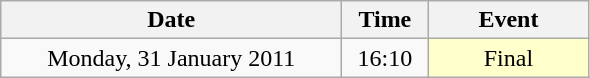<table class = "wikitable" style="text-align:center;">
<tr>
<th width=220>Date</th>
<th width=50>Time</th>
<th width=100>Event</th>
</tr>
<tr>
<td>Monday, 31 January 2011</td>
<td>16:10</td>
<td bgcolor=ffffcc>Final</td>
</tr>
</table>
